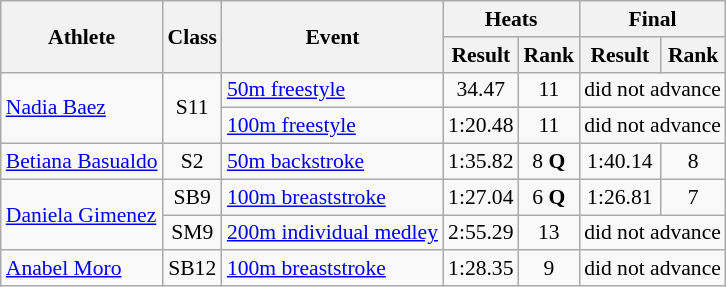<table class=wikitable style="font-size:90%">
<tr>
<th rowspan="2">Athlete</th>
<th rowspan="2">Class</th>
<th rowspan="2">Event</th>
<th colspan="2">Heats</th>
<th colspan="2">Final</th>
</tr>
<tr>
<th>Result</th>
<th>Rank</th>
<th>Result</th>
<th>Rank</th>
</tr>
<tr>
<td rowspan="2"><a href='#'>Nadia Baez</a></td>
<td rowspan="2" style="text-align:center;">S11</td>
<td><a href='#'>50m freestyle</a></td>
<td style="text-align:center;">34.47</td>
<td style="text-align:center;">11</td>
<td style="text-align:center;" colspan="2">did not advance</td>
</tr>
<tr>
<td><a href='#'>100m freestyle</a></td>
<td style="text-align:center;">1:20.48</td>
<td style="text-align:center;">11</td>
<td style="text-align:center;" colspan="2">did not advance</td>
</tr>
<tr>
<td><a href='#'>Betiana Basualdo</a></td>
<td style="text-align:center;">S2</td>
<td><a href='#'>50m backstroke</a></td>
<td style="text-align:center;">1:35.82</td>
<td style="text-align:center;">8 <strong>Q</strong></td>
<td style="text-align:center;">1:40.14</td>
<td style="text-align:center;">8</td>
</tr>
<tr>
<td rowspan="2"><a href='#'>Daniela Gimenez</a></td>
<td style="text-align:center;">SB9</td>
<td><a href='#'>100m breaststroke</a></td>
<td style="text-align:center;">1:27.04</td>
<td style="text-align:center;">6 <strong>Q</strong></td>
<td style="text-align:center;">1:26.81</td>
<td style="text-align:center;">7</td>
</tr>
<tr>
<td style="text-align:center;">SM9</td>
<td><a href='#'>200m individual medley</a></td>
<td style="text-align:center;">2:55.29</td>
<td style="text-align:center;">13</td>
<td style="text-align:center;" colspan="2">did not advance</td>
</tr>
<tr>
<td><a href='#'>Anabel Moro</a></td>
<td style="text-align:center;">SB12</td>
<td><a href='#'>100m breaststroke</a></td>
<td style="text-align:center;">1:28.35</td>
<td style="text-align:center;">9</td>
<td style="text-align:center;" colspan="2">did not advance</td>
</tr>
</table>
